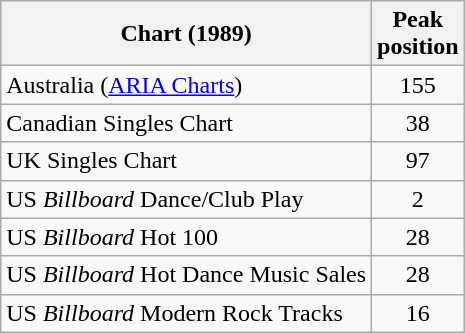<table class="wikitable sortable">
<tr>
<th>Chart (1989)</th>
<th>Peak<br>position</th>
</tr>
<tr>
<td align="left">Australia (<a href='#'>ARIA Charts</a>)</td>
<td style="text-align:center;">155</td>
</tr>
<tr>
<td align="left">Canadian Singles Chart</td>
<td style="text-align:center;">38</td>
</tr>
<tr>
<td align="left">UK Singles Chart</td>
<td style="text-align:center;">97</td>
</tr>
<tr>
<td align="left">US <em>Billboard</em> Dance/Club Play</td>
<td style="text-align:center;">2</td>
</tr>
<tr>
<td align="left">US <em>Billboard</em> Hot 100</td>
<td style="text-align:center;">28</td>
</tr>
<tr>
<td align="left">US <em>Billboard</em> Hot Dance Music Sales</td>
<td style="text-align:center;">28</td>
</tr>
<tr>
<td align="left">US <em>Billboard</em> Modern Rock Tracks</td>
<td style="text-align:center;">16</td>
</tr>
</table>
